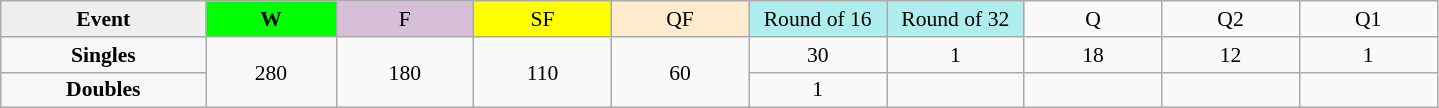<table class=wikitable style=font-size:90%;text-align:center>
<tr>
<td style="width:130px; background:#efefef;"><strong>Event</strong></td>
<td style="width:80px; background:lime;"><strong>W</strong></td>
<td style="width:85px; background:thistle;">F</td>
<td style="width:85px; background:#ff0;">SF</td>
<td style="width:85px; background:#ffebcd;">QF</td>
<td style="width:85px; background:#afeeee;">Round of 16</td>
<td style="width:85px; background:#afeeee;">Round of 32</td>
<td width=85>Q</td>
<td width=85>Q2</td>
<td width=85>Q1</td>
</tr>
<tr>
<th style="background:#f7f7f7;">Singles</th>
<td rowspan=2>280</td>
<td rowspan=2>180</td>
<td rowspan=2>110</td>
<td rowspan=2>60</td>
<td>30</td>
<td>1</td>
<td>18</td>
<td>12</td>
<td>1</td>
</tr>
<tr>
<th style="background:#f7f7f7;">Doubles</th>
<td>1</td>
<td></td>
<td></td>
<td></td>
<td></td>
</tr>
</table>
